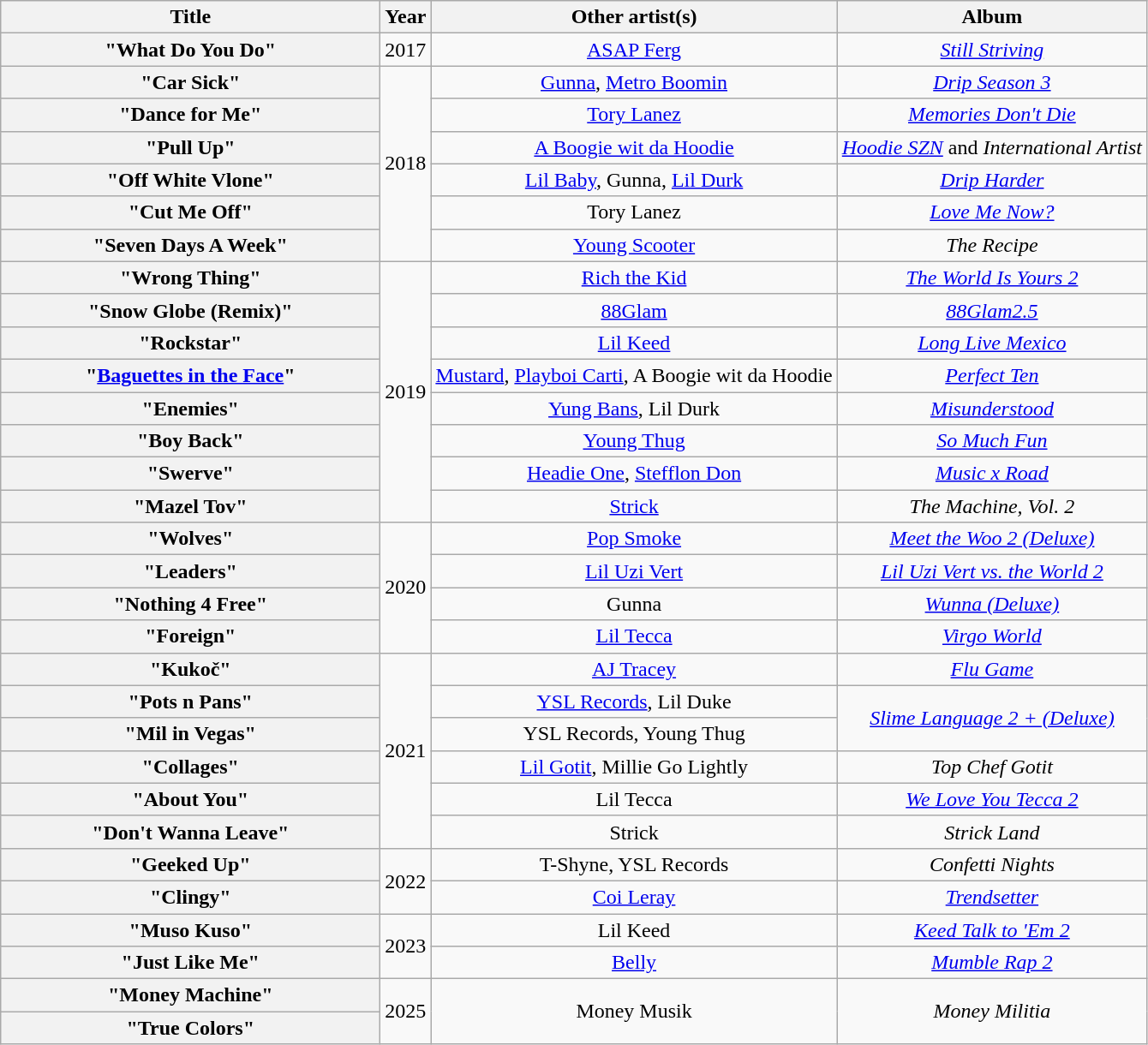<table class="wikitable plainrowheaders" style="text-align:center;">
<tr>
<th scope="col" style="width:18em;">Title</th>
<th scope="col">Year</th>
<th scope="col">Other artist(s)</th>
<th scope="col">Album</th>
</tr>
<tr>
<th scope="row">"What Do You Do"</th>
<td>2017</td>
<td><a href='#'>ASAP Ferg</a></td>
<td><em><a href='#'>Still Striving</a></em></td>
</tr>
<tr>
<th scope="row">"Car Sick"</th>
<td rowspan="6">2018</td>
<td><a href='#'>Gunna</a>, <a href='#'>Metro Boomin</a></td>
<td><em><a href='#'>Drip Season 3</a></em></td>
</tr>
<tr>
<th scope="row">"Dance for Me"</th>
<td><a href='#'>Tory Lanez</a></td>
<td><em><a href='#'>Memories Don't Die</a></em></td>
</tr>
<tr>
<th scope="row">"Pull Up"</th>
<td><a href='#'>A Boogie wit da Hoodie</a></td>
<td><em><a href='#'>Hoodie SZN</a></em> and <em>International Artist</em></td>
</tr>
<tr>
<th scope="row">"Off White Vlone"</th>
<td><a href='#'>Lil Baby</a>, Gunna, <a href='#'>Lil Durk</a></td>
<td><em><a href='#'>Drip Harder</a></em></td>
</tr>
<tr>
<th scope="row">"Cut Me Off"</th>
<td>Tory Lanez</td>
<td><em><a href='#'>Love Me Now?</a></em></td>
</tr>
<tr>
<th scope="row">"Seven Days A Week"</th>
<td><a href='#'>Young Scooter</a></td>
<td><em>The Recipe</em></td>
</tr>
<tr>
<th scope="row">"Wrong Thing"</th>
<td rowspan="8">2019</td>
<td><a href='#'>Rich the Kid</a></td>
<td><em><a href='#'>The World Is Yours 2</a></em></td>
</tr>
<tr>
<th scope="row">"Snow Globe (Remix)"</th>
<td><a href='#'>88Glam</a></td>
<td><em><a href='#'>88Glam2.5</a></em></td>
</tr>
<tr>
<th scope="row">"Rockstar"</th>
<td><a href='#'>Lil Keed</a></td>
<td><em><a href='#'>Long Live Mexico</a></em></td>
</tr>
<tr>
<th scope="row">"<a href='#'>Baguettes in the Face</a>"</th>
<td><a href='#'>Mustard</a>, <a href='#'>Playboi Carti</a>, A Boogie wit da Hoodie</td>
<td><em><a href='#'>Perfect Ten</a></em></td>
</tr>
<tr>
<th scope="row">"Enemies"</th>
<td><a href='#'>Yung Bans</a>, Lil Durk</td>
<td><em><a href='#'>Misunderstood</a></em></td>
</tr>
<tr>
<th scope="row">"Boy Back"</th>
<td><a href='#'>Young Thug</a></td>
<td><em><a href='#'>So Much Fun</a></em></td>
</tr>
<tr>
<th scope="row">"Swerve"</th>
<td><a href='#'>Headie One</a>, <a href='#'>Stefflon Don</a></td>
<td><em><a href='#'>Music x Road</a></em></td>
</tr>
<tr>
<th scope="row">"Mazel Tov"</th>
<td><a href='#'>Strick</a></td>
<td><em>The Machine, Vol. 2</em></td>
</tr>
<tr>
<th scope="row">"Wolves"</th>
<td rowspan="4">2020</td>
<td><a href='#'>Pop Smoke</a></td>
<td><em><a href='#'>Meet the Woo 2 (Deluxe)</a></em></td>
</tr>
<tr>
<th scope="row">"Leaders"</th>
<td><a href='#'>Lil Uzi Vert</a></td>
<td><em><a href='#'>Lil Uzi Vert vs. the World 2</a></em></td>
</tr>
<tr>
<th scope="row">"Nothing 4 Free"</th>
<td>Gunna</td>
<td><em><a href='#'>Wunna (Deluxe)</a></em></td>
</tr>
<tr>
<th scope="row">"Foreign"</th>
<td><a href='#'>Lil Tecca</a></td>
<td><em><a href='#'>Virgo World</a></em></td>
</tr>
<tr>
<th scope="row">"Kukoč"</th>
<td rowspan="6">2021</td>
<td><a href='#'>AJ Tracey</a></td>
<td><em><a href='#'>Flu Game</a></em></td>
</tr>
<tr>
<th scope="row">"Pots n Pans"</th>
<td><a href='#'>YSL Records</a>, Lil Duke</td>
<td rowspan="2"><em><a href='#'>Slime Language 2 + (Deluxe)</a></em></td>
</tr>
<tr>
<th scope="row">"Mil in Vegas"</th>
<td>YSL Records, Young Thug</td>
</tr>
<tr>
<th scope="row">"Collages"</th>
<td><a href='#'>Lil Gotit</a>, Millie Go Lightly</td>
<td><em>Top Chef Gotit</em></td>
</tr>
<tr>
<th scope="row">"About You"</th>
<td>Lil Tecca</td>
<td><em><a href='#'>We Love You Tecca 2</a></em></td>
</tr>
<tr>
<th scope="row">"Don't Wanna Leave"</th>
<td>Strick</td>
<td><em>Strick Land</em></td>
</tr>
<tr>
<th scope="row">"Geeked Up"</th>
<td rowspan="2">2022</td>
<td>T-Shyne, YSL Records</td>
<td><em>Confetti Nights</em></td>
</tr>
<tr>
<th scope="row">"Clingy"</th>
<td><a href='#'>Coi Leray</a></td>
<td><em><a href='#'>Trendsetter</a></em></td>
</tr>
<tr>
<th scope="row">"Muso Kuso"</th>
<td rowspan="2">2023</td>
<td>Lil Keed</td>
<td><em><a href='#'>Keed Talk to 'Em 2</a></em></td>
</tr>
<tr>
<th scope="row">"Just Like Me"</th>
<td><a href='#'>Belly</a></td>
<td><em><a href='#'>Mumble Rap 2</a></em></td>
</tr>
<tr>
<th scope="row">"Money Machine"</th>
<td rowspan="2">2025</td>
<td rowspan="2">Money Musik</td>
<td rowspan="2"><em>Money Militia</em></td>
</tr>
<tr>
<th scope="row">"True Colors"</th>
</tr>
</table>
